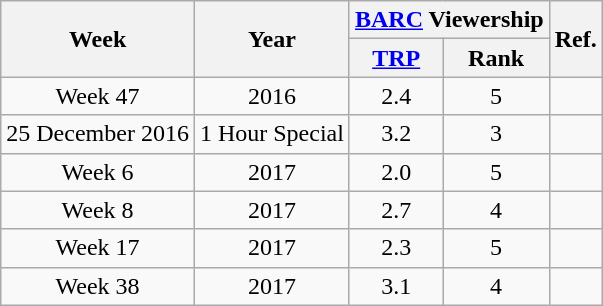<table class="wikitable sortable" style="text-align:center">
<tr>
<th rowspan="2">Week</th>
<th rowspan="2">Year</th>
<th colspan="2"><a href='#'>BARC</a> Viewership</th>
<th rowspan="2">Ref.</th>
</tr>
<tr>
<th><a href='#'>TRP</a></th>
<th>Rank</th>
</tr>
<tr>
<td>Week 47</td>
<td>2016</td>
<td>2.4</td>
<td>5</td>
<td></td>
</tr>
<tr>
<td>25 December 2016</td>
<td>1 Hour Special</td>
<td>3.2</td>
<td>3</td>
<td></td>
</tr>
<tr>
<td>Week 6</td>
<td>2017</td>
<td>2.0</td>
<td>5</td>
<td></td>
</tr>
<tr>
<td>Week 8</td>
<td>2017</td>
<td>2.7</td>
<td>4</td>
<td></td>
</tr>
<tr>
<td>Week 17</td>
<td>2017</td>
<td>2.3</td>
<td>5</td>
<td></td>
</tr>
<tr>
<td>Week 38</td>
<td>2017</td>
<td>3.1</td>
<td>4</td>
<td></td>
</tr>
</table>
